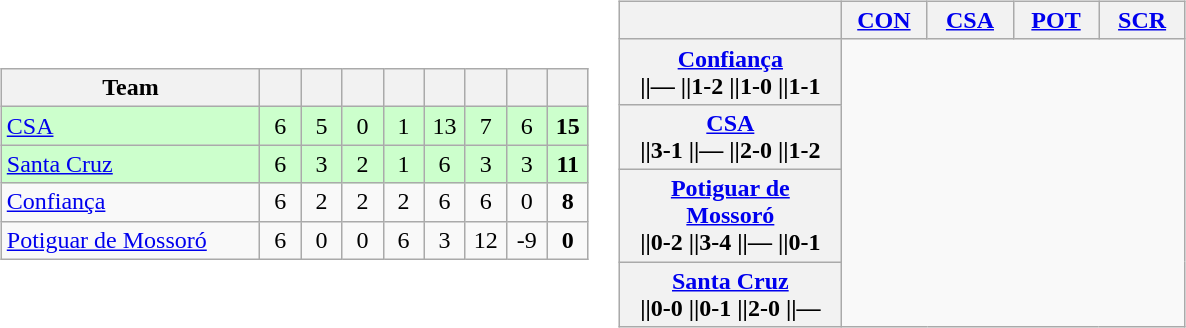<table>
<tr>
<td><br><table class="wikitable" style="text-align: center;">
<tr>
<th width=165>Team</th>
<th width=20></th>
<th width=20></th>
<th width=20></th>
<th width=20></th>
<th width=20></th>
<th width=20></th>
<th width=20></th>
<th width=20></th>
</tr>
<tr bgcolor=#CCFFCC>
<td align=left> <a href='#'>CSA</a></td>
<td>6</td>
<td>5</td>
<td>0</td>
<td>1</td>
<td>13</td>
<td>7</td>
<td>6</td>
<td><strong>15</strong></td>
</tr>
<tr bgcolor=#CCFFCC>
<td align=left> <a href='#'>Santa Cruz</a></td>
<td>6</td>
<td>3</td>
<td>2</td>
<td>1</td>
<td>6</td>
<td>3</td>
<td>3</td>
<td><strong>11</strong></td>
</tr>
<tr>
<td align=left> <a href='#'>Confiança</a></td>
<td>6</td>
<td>2</td>
<td>2</td>
<td>2</td>
<td>6</td>
<td>6</td>
<td>0</td>
<td><strong>8</strong></td>
</tr>
<tr>
<td align=left> <a href='#'>Potiguar de Mossoró</a></td>
<td>6</td>
<td>0</td>
<td>0</td>
<td>6</td>
<td>3</td>
<td>12</td>
<td>-9</td>
<td><strong>0</strong></td>
</tr>
</table>
</td>
<td><br><table class="wikitable" style="text-align:center">
<tr>
<th width="140"> </th>
<th width="50"><a href='#'>CON</a></th>
<th width="50"><a href='#'>CSA</a></th>
<th width="50"><a href='#'>POT</a></th>
<th width="50"><a href='#'>SCR</a></th>
</tr>
<tr>
<th><a href='#'>Confiança</a><br> ||—
 ||1-2
 ||1-0
 ||1-1</th>
</tr>
<tr>
<th><a href='#'>CSA</a><br> ||3-1
 ||—
 ||2-0
 ||1-2</th>
</tr>
<tr>
<th><a href='#'>Potiguar de Mossoró</a><br> ||0-2
 ||3-4
 ||—
 ||0-1</th>
</tr>
<tr>
<th><a href='#'>Santa Cruz</a><br> ||0-0
 ||0-1
 ||2-0
 ||—</th>
</tr>
</table>
</td>
</tr>
</table>
